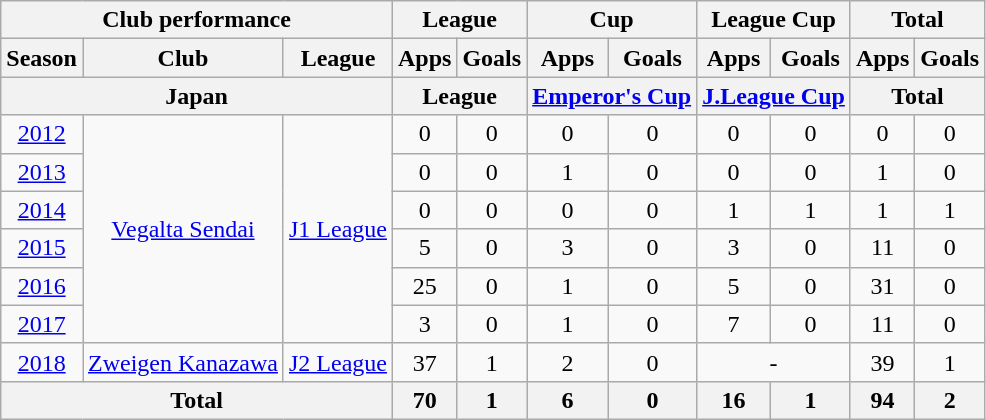<table class="wikitable" style="text-align:center;">
<tr>
<th colspan=3>Club performance</th>
<th colspan=2>League</th>
<th colspan=2>Cup</th>
<th colspan=2>League Cup</th>
<th colspan=2>Total</th>
</tr>
<tr>
<th>Season</th>
<th>Club</th>
<th>League</th>
<th>Apps</th>
<th>Goals</th>
<th>Apps</th>
<th>Goals</th>
<th>Apps</th>
<th>Goals</th>
<th>Apps</th>
<th>Goals</th>
</tr>
<tr>
<th colspan=3>Japan</th>
<th colspan=2>League</th>
<th colspan=2><a href='#'>Emperor's Cup</a></th>
<th colspan=2><a href='#'>J.League Cup</a></th>
<th colspan=2>Total</th>
</tr>
<tr>
<td><a href='#'>2012</a></td>
<td rowspan="6"><a href='#'>Vegalta Sendai</a></td>
<td rowspan="6"><a href='#'>J1 League</a></td>
<td>0</td>
<td>0</td>
<td>0</td>
<td>0</td>
<td>0</td>
<td>0</td>
<td>0</td>
<td>0</td>
</tr>
<tr>
<td><a href='#'>2013</a></td>
<td>0</td>
<td>0</td>
<td>1</td>
<td>0</td>
<td>0</td>
<td>0</td>
<td>1</td>
<td>0</td>
</tr>
<tr>
<td><a href='#'>2014</a></td>
<td>0</td>
<td>0</td>
<td>0</td>
<td>0</td>
<td>1</td>
<td>1</td>
<td>1</td>
<td>1</td>
</tr>
<tr>
<td><a href='#'>2015</a></td>
<td>5</td>
<td>0</td>
<td>3</td>
<td>0</td>
<td>3</td>
<td>0</td>
<td>11</td>
<td>0</td>
</tr>
<tr>
<td><a href='#'>2016</a></td>
<td>25</td>
<td>0</td>
<td>1</td>
<td>0</td>
<td>5</td>
<td>0</td>
<td>31</td>
<td>0</td>
</tr>
<tr>
<td><a href='#'>2017</a></td>
<td>3</td>
<td>0</td>
<td>1</td>
<td>0</td>
<td>7</td>
<td>0</td>
<td>11</td>
<td>0</td>
</tr>
<tr>
<td><a href='#'>2018</a></td>
<td rowspan="1"><a href='#'>Zweigen Kanazawa</a></td>
<td rowspan="1"><a href='#'>J2 League</a></td>
<td>37</td>
<td>1</td>
<td>2</td>
<td>0</td>
<td colspan=2>-</td>
<td>39</td>
<td>1</td>
</tr>
<tr>
<th colspan=3>Total</th>
<th>70</th>
<th>1</th>
<th>6</th>
<th>0</th>
<th>16</th>
<th>1</th>
<th>94</th>
<th>2</th>
</tr>
</table>
